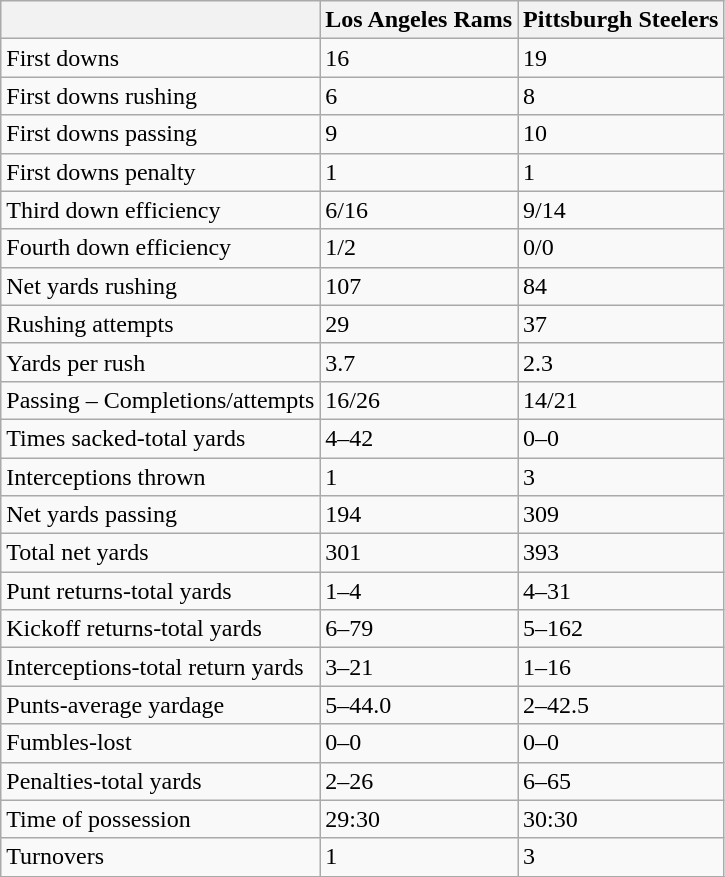<table class="wikitable">
<tr>
<th></th>
<th>Los Angeles Rams</th>
<th>Pittsburgh Steelers</th>
</tr>
<tr>
<td>First downs</td>
<td>16</td>
<td>19</td>
</tr>
<tr>
<td>First downs rushing</td>
<td>6</td>
<td>8</td>
</tr>
<tr>
<td>First downs passing</td>
<td>9</td>
<td>10</td>
</tr>
<tr>
<td>First downs penalty</td>
<td>1</td>
<td>1</td>
</tr>
<tr>
<td>Third down efficiency</td>
<td>6/16</td>
<td>9/14</td>
</tr>
<tr>
<td>Fourth down efficiency</td>
<td>1/2</td>
<td>0/0</td>
</tr>
<tr>
<td>Net yards rushing</td>
<td>107</td>
<td>84</td>
</tr>
<tr>
<td>Rushing attempts</td>
<td>29</td>
<td>37</td>
</tr>
<tr>
<td>Yards per rush</td>
<td>3.7</td>
<td>2.3</td>
</tr>
<tr>
<td>Passing – Completions/attempts</td>
<td>16/26</td>
<td>14/21</td>
</tr>
<tr>
<td>Times sacked-total yards</td>
<td>4–42</td>
<td>0–0</td>
</tr>
<tr>
<td>Interceptions thrown</td>
<td>1</td>
<td>3</td>
</tr>
<tr>
<td>Net yards passing</td>
<td>194</td>
<td>309</td>
</tr>
<tr>
<td>Total net yards</td>
<td>301</td>
<td>393</td>
</tr>
<tr>
<td>Punt returns-total yards</td>
<td>1–4</td>
<td>4–31</td>
</tr>
<tr>
<td>Kickoff returns-total yards</td>
<td>6–79</td>
<td>5–162</td>
</tr>
<tr>
<td>Interceptions-total return yards</td>
<td>3–21</td>
<td>1–16</td>
</tr>
<tr>
<td>Punts-average yardage</td>
<td>5–44.0</td>
<td>2–42.5</td>
</tr>
<tr>
<td>Fumbles-lost</td>
<td>0–0</td>
<td>0–0</td>
</tr>
<tr>
<td>Penalties-total yards</td>
<td>2–26</td>
<td>6–65</td>
</tr>
<tr>
<td>Time of possession</td>
<td>29:30</td>
<td>30:30</td>
</tr>
<tr>
<td>Turnovers</td>
<td>1</td>
<td>3</td>
</tr>
<tr>
</tr>
</table>
